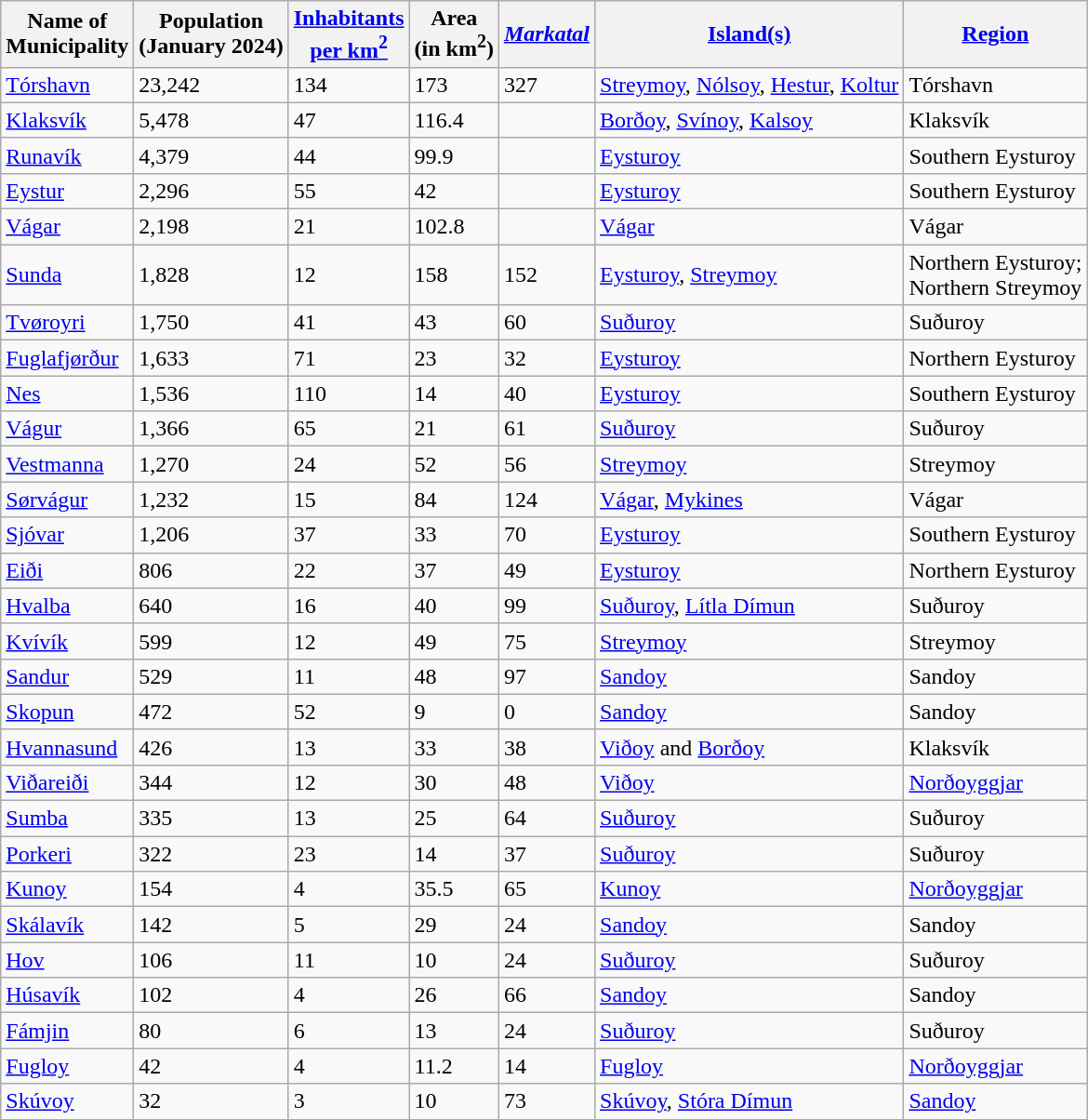<table class="wikitable sortable">
<tr>
<th>Name of<br>Municipality</th>
<th>Population<br>(January 2024)</th>
<th><a href='#'>Inhabitants<br>per km<sup>2</sup></a></th>
<th>Area<br>(in km<sup>2</sup>)</th>
<th><em><a href='#'>Markatal</a></em></th>
<th><a href='#'>Island(s)</a></th>
<th><a href='#'>Region</a></th>
</tr>
<tr>
<td><a href='#'>Tórshavn</a></td>
<td>23,242</td>
<td>134</td>
<td>173</td>
<td>327</td>
<td><a href='#'>Streymoy</a>, <a href='#'>Nólsoy</a>, <a href='#'>Hestur</a>, <a href='#'>Koltur</a></td>
<td>Tórshavn</td>
</tr>
<tr>
<td><a href='#'>Klaksvík</a></td>
<td>5,478</td>
<td>47</td>
<td>116.4</td>
<td></td>
<td><a href='#'>Borðoy</a>, <a href='#'>Svínoy</a>, <a href='#'>Kalsoy</a></td>
<td>Klaksvík</td>
</tr>
<tr>
<td><a href='#'>Runavík</a></td>
<td>4,379</td>
<td>44</td>
<td>99.9</td>
<td></td>
<td><a href='#'>Eysturoy</a></td>
<td>Southern Eysturoy</td>
</tr>
<tr>
<td><a href='#'>Eystur</a></td>
<td>2,296</td>
<td>55</td>
<td>42</td>
<td></td>
<td><a href='#'>Eysturoy</a></td>
<td>Southern Eysturoy</td>
</tr>
<tr>
<td><a href='#'>Vágar</a></td>
<td>2,198</td>
<td>21</td>
<td>102.8</td>
<td></td>
<td><a href='#'>Vágar</a></td>
<td>Vágar</td>
</tr>
<tr>
<td><a href='#'>Sunda</a></td>
<td>1,828</td>
<td>12</td>
<td>158</td>
<td>152</td>
<td><a href='#'>Eysturoy</a>, <a href='#'>Streymoy</a></td>
<td>Northern Eysturoy;<br>Northern Streymoy</td>
</tr>
<tr>
<td><a href='#'>Tvøroyri</a></td>
<td>1,750</td>
<td>41</td>
<td>43</td>
<td>60</td>
<td><a href='#'>Suðuroy</a></td>
<td>Suðuroy</td>
</tr>
<tr>
<td><a href='#'>Fuglafjørður</a></td>
<td>1,633</td>
<td>71</td>
<td>23</td>
<td>32</td>
<td><a href='#'>Eysturoy</a></td>
<td>Northern Eysturoy</td>
</tr>
<tr>
<td><a href='#'>Nes</a></td>
<td>1,536</td>
<td>110</td>
<td>14</td>
<td>40</td>
<td><a href='#'>Eysturoy</a></td>
<td>Southern Eysturoy</td>
</tr>
<tr>
<td><a href='#'>Vágur</a></td>
<td>1,366</td>
<td>65</td>
<td>21</td>
<td>61</td>
<td><a href='#'>Suðuroy</a></td>
<td>Suðuroy</td>
</tr>
<tr>
<td><a href='#'>Vestmanna</a></td>
<td>1,270</td>
<td>24</td>
<td>52</td>
<td>56</td>
<td><a href='#'>Streymoy</a></td>
<td>Streymoy</td>
</tr>
<tr>
<td><a href='#'>Sørvágur</a></td>
<td>1,232</td>
<td>15</td>
<td>84</td>
<td>124</td>
<td><a href='#'>Vágar</a>, <a href='#'>Mykines</a></td>
<td>Vágar</td>
</tr>
<tr>
<td><a href='#'>Sjóvar</a></td>
<td>1,206</td>
<td>37</td>
<td>33</td>
<td>70</td>
<td><a href='#'>Eysturoy</a></td>
<td>Southern Eysturoy</td>
</tr>
<tr>
<td><a href='#'>Eiði</a></td>
<td>806</td>
<td>22</td>
<td>37</td>
<td>49</td>
<td><a href='#'>Eysturoy</a></td>
<td>Northern Eysturoy</td>
</tr>
<tr>
<td><a href='#'>Hvalba</a></td>
<td>640</td>
<td>16</td>
<td>40</td>
<td>99</td>
<td><a href='#'>Suðuroy</a>, <a href='#'>Lítla Dímun</a></td>
<td>Suðuroy</td>
</tr>
<tr>
<td><a href='#'>Kvívík</a></td>
<td>599</td>
<td>12</td>
<td>49</td>
<td>75</td>
<td><a href='#'>Streymoy</a></td>
<td>Streymoy</td>
</tr>
<tr>
<td><a href='#'>Sandur</a></td>
<td>529</td>
<td>11</td>
<td>48</td>
<td>97</td>
<td><a href='#'>Sandoy</a></td>
<td>Sandoy</td>
</tr>
<tr>
<td><a href='#'>Skopun</a></td>
<td>472</td>
<td>52</td>
<td>9</td>
<td>0</td>
<td><a href='#'>Sandoy</a></td>
<td>Sandoy</td>
</tr>
<tr>
<td><a href='#'>Hvannasund</a></td>
<td>426</td>
<td>13</td>
<td>33</td>
<td>38</td>
<td><a href='#'>Viðoy</a> and <a href='#'>Borðoy</a></td>
<td>Klaksvík</td>
</tr>
<tr>
<td><a href='#'>Viðareiði</a></td>
<td>344</td>
<td>12</td>
<td>30</td>
<td>48</td>
<td><a href='#'>Viðoy</a></td>
<td><a href='#'>Norðoyggjar</a></td>
</tr>
<tr>
<td><a href='#'>Sumba</a></td>
<td>335</td>
<td>13</td>
<td>25</td>
<td>64</td>
<td><a href='#'>Suðuroy</a></td>
<td>Suðuroy</td>
</tr>
<tr>
<td><a href='#'>Porkeri</a></td>
<td>322</td>
<td>23</td>
<td>14</td>
<td>37</td>
<td><a href='#'>Suðuroy</a></td>
<td>Suðuroy</td>
</tr>
<tr>
<td><a href='#'>Kunoy</a></td>
<td>154</td>
<td>4</td>
<td>35.5</td>
<td>65</td>
<td><a href='#'>Kunoy</a></td>
<td><a href='#'>Norðoyggjar</a></td>
</tr>
<tr>
<td><a href='#'>Skálavík</a></td>
<td>142</td>
<td>5</td>
<td>29</td>
<td>24</td>
<td><a href='#'>Sandoy</a></td>
<td>Sandoy</td>
</tr>
<tr>
<td><a href='#'>Hov</a></td>
<td>106</td>
<td>11</td>
<td>10</td>
<td>24</td>
<td><a href='#'>Suðuroy</a></td>
<td>Suðuroy</td>
</tr>
<tr>
<td><a href='#'>Húsavík</a></td>
<td>102</td>
<td>4</td>
<td>26</td>
<td>66</td>
<td><a href='#'>Sandoy</a></td>
<td>Sandoy</td>
</tr>
<tr>
<td><a href='#'>Fámjin</a></td>
<td>80</td>
<td>6</td>
<td>13</td>
<td>24</td>
<td><a href='#'>Suðuroy</a></td>
<td>Suðuroy</td>
</tr>
<tr>
<td><a href='#'>Fugloy</a></td>
<td>42</td>
<td>4</td>
<td>11.2</td>
<td>14</td>
<td><a href='#'>Fugloy</a></td>
<td><a href='#'>Norðoyggjar</a></td>
</tr>
<tr>
<td><a href='#'>Skúvoy</a></td>
<td>32</td>
<td>3</td>
<td>10</td>
<td>73</td>
<td><a href='#'>Skúvoy</a>, <a href='#'>Stóra Dímun</a></td>
<td><a href='#'>Sandoy</a></td>
</tr>
<tr>
</tr>
</table>
